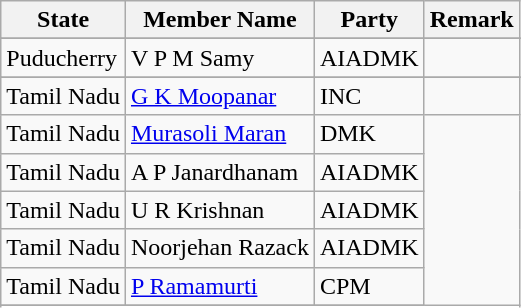<table class="wikitable sortable">
<tr>
<th>State</th>
<th>Member Name</th>
<th>Party</th>
<th>Remark</th>
</tr>
<tr>
</tr>
<tr>
<td>Puducherry</td>
<td>V P M Samy</td>
<td>AIADMK</td>
<td></td>
</tr>
<tr>
</tr>
<tr>
<td>Tamil Nadu</td>
<td><a href='#'>G K Moopanar</a></td>
<td>INC</td>
<td></td>
</tr>
<tr>
<td>Tamil Nadu</td>
<td><a href='#'>Murasoli Maran</a></td>
<td>DMK</td>
</tr>
<tr>
<td>Tamil Nadu</td>
<td>A P Janardhanam</td>
<td>AIADMK</td>
</tr>
<tr>
<td>Tamil Nadu</td>
<td>U R Krishnan</td>
<td>AIADMK</td>
</tr>
<tr>
<td>Tamil Nadu</td>
<td>Noorjehan Razack</td>
<td>AIADMK</td>
</tr>
<tr>
<td>Tamil Nadu</td>
<td><a href='#'>P Ramamurti</a></td>
<td>CPM</td>
</tr>
<tr>
</tr>
<tr>
</tr>
</table>
